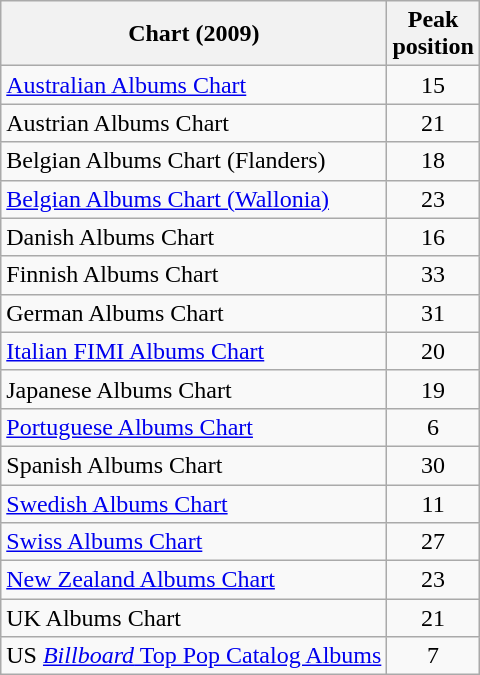<table class="wikitable sortable" style="text-align:center;">
<tr>
<th>Chart (2009)</th>
<th>Peak <br>position</th>
</tr>
<tr>
<td align="left"><a href='#'>Australian Albums Chart</a></td>
<td>15</td>
</tr>
<tr>
<td align="left">Austrian Albums Chart</td>
<td>21</td>
</tr>
<tr>
<td align="left">Belgian Albums Chart (Flanders)</td>
<td>18</td>
</tr>
<tr>
<td align="left"><a href='#'>Belgian Albums Chart (Wallonia)</a></td>
<td>23</td>
</tr>
<tr>
<td align="left">Danish Albums Chart</td>
<td>16</td>
</tr>
<tr>
<td align="left">Finnish Albums Chart</td>
<td>33</td>
</tr>
<tr>
<td align="left">German Albums Chart</td>
<td>31</td>
</tr>
<tr>
<td align="left"><a href='#'>Italian FIMI Albums Chart</a></td>
<td>20</td>
</tr>
<tr>
<td align="left">Japanese Albums Chart</td>
<td>19</td>
</tr>
<tr>
<td align="left"><a href='#'>Portuguese Albums Chart</a></td>
<td>6</td>
</tr>
<tr>
<td align="left">Spanish Albums Chart</td>
<td>30</td>
</tr>
<tr>
<td align="left"><a href='#'>Swedish Albums Chart</a></td>
<td>11</td>
</tr>
<tr>
<td align="left"><a href='#'>Swiss Albums Chart</a></td>
<td>27</td>
</tr>
<tr>
<td align="left"><a href='#'>New Zealand Albums Chart</a></td>
<td>23</td>
</tr>
<tr>
<td align="left">UK Albums Chart</td>
<td>21</td>
</tr>
<tr>
<td align="left">US <a href='#'><em>Billboard</em> Top Pop Catalog Albums</a></td>
<td>7</td>
</tr>
</table>
